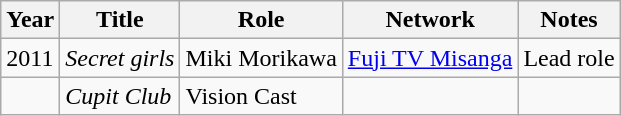<table class="wikitable">
<tr>
<th>Year</th>
<th>Title</th>
<th>Role</th>
<th>Network</th>
<th>Notes</th>
</tr>
<tr>
<td>2011</td>
<td><em>Secret girls</em></td>
<td>Miki Morikawa</td>
<td><a href='#'>Fuji TV Misanga</a></td>
<td>Lead role</td>
</tr>
<tr>
<td></td>
<td><em>Cupit Club</em></td>
<td>Vision Cast</td>
<td></td>
<td></td>
</tr>
</table>
